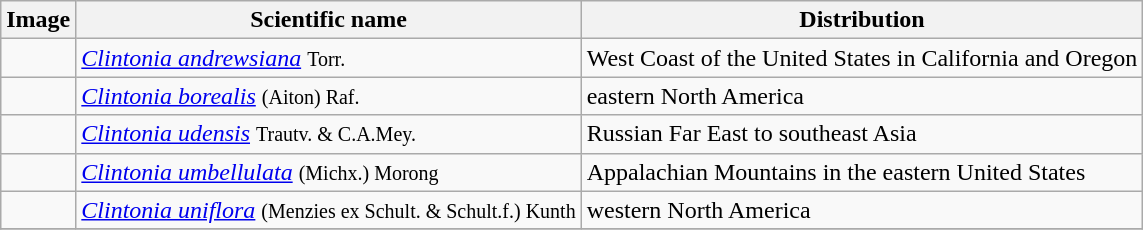<table class="wikitable">
<tr>
<th>Image</th>
<th>Scientific name</th>
<th>Distribution</th>
</tr>
<tr>
<td></td>
<td><em><a href='#'>Clintonia andrewsiana</a></em> <small>Torr.</small></td>
<td>West Coast of the United States in California and Oregon</td>
</tr>
<tr>
<td></td>
<td><em><a href='#'>Clintonia borealis</a></em> <small>(Aiton) Raf.</small></td>
<td>eastern North America</td>
</tr>
<tr>
<td></td>
<td><em><a href='#'>Clintonia udensis</a></em> <small>Trautv. & C.A.Mey.</small></td>
<td>Russian Far East to southeast Asia</td>
</tr>
<tr>
<td></td>
<td><em><a href='#'>Clintonia umbellulata</a></em> <small>(Michx.) Morong</small></td>
<td>Appalachian Mountains in the eastern United States</td>
</tr>
<tr>
<td></td>
<td><em><a href='#'>Clintonia uniflora</a></em> <small>(Menzies ex Schult. & Schult.f.) Kunth</small></td>
<td>western North America</td>
</tr>
<tr>
</tr>
</table>
